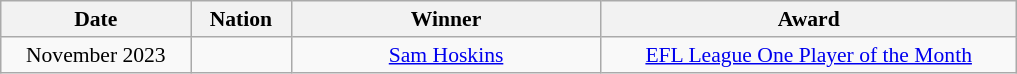<table class="wikitable" style="text-align:center; font-size:90%; ">
<tr>
<th width=120>Date</th>
<th width=60>Nation</th>
<th width=200>Winner</th>
<th width=270>Award</th>
</tr>
<tr>
<td>November 2023</td>
<td></td>
<td><a href='#'>Sam Hoskins</a></td>
<td><a href='#'>EFL League One Player of the Month</a></td>
</tr>
</table>
